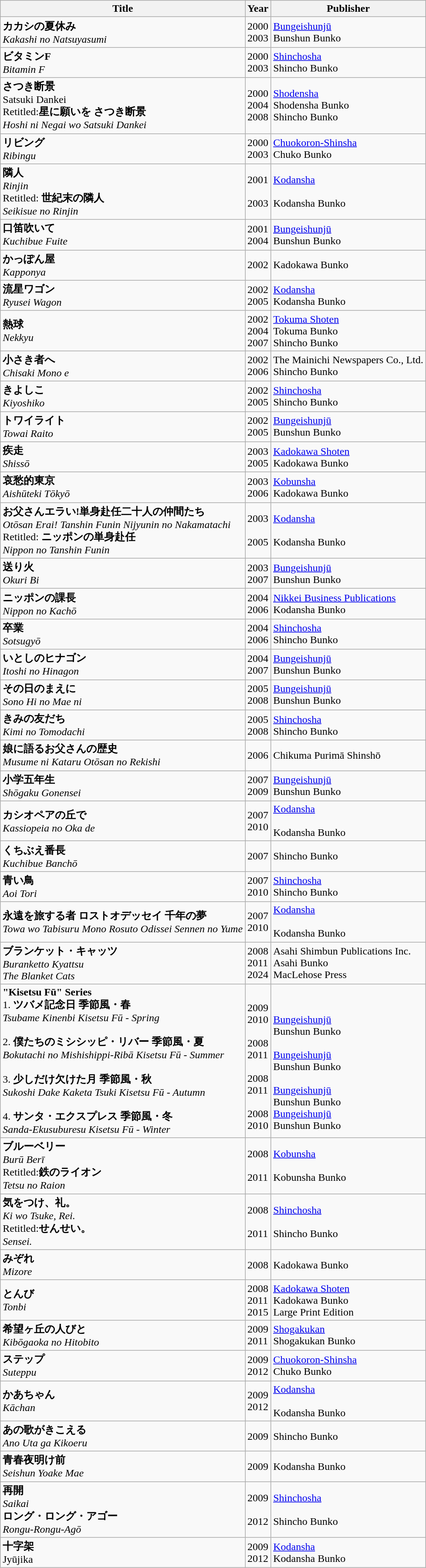<table class="wikitable">
<tr>
<th>Title</th>
<th>Year</th>
<th>Publisher</th>
</tr>
<tr>
<td><strong>カカシの夏休み</strong><br><em>Kakashi no Natsuyasumi</em></td>
<td>2000<br>2003</td>
<td><a href='#'>Bungeishunjū</a><br>Bunshun Bunko</td>
</tr>
<tr>
<td><strong>ビタミンF</strong><br><em>Bitamin F</em></td>
<td>2000<br>2003</td>
<td><a href='#'>Shinchosha</a><br>Shincho Bunko</td>
</tr>
<tr>
<td><strong>さつき断景</strong><br>Satsuki Dankei<br>Retitled:<strong>星に願いを さつき断景</strong><br>          <em>Hoshi ni Negai wo Satsuki Dankei</em></td>
<td>2000<br>2004<br>2008</td>
<td><a href='#'>Shodensha</a><br>Shodensha Bunko<br>Shincho Bunko</td>
</tr>
<tr>
<td><strong>リビング</strong><br><em>Ribingu</em></td>
<td>2000<br>2003</td>
<td><a href='#'>Chuokoron-Shinsha</a><br>Chuko Bunko</td>
</tr>
<tr>
<td><strong>隣人</strong><br><em>Rinjin</em><br>Retitled: <strong>世紀末の隣人</strong><br>          <em>Seikisue no Rinjin</em></td>
<td>2001<br> <br>2003</td>
<td><a href='#'>Kodansha</a><br> <br>Kodansha Bunko</td>
</tr>
<tr>
<td><strong>口笛吹いて</strong><br><em>Kuchibue Fuite</em></td>
<td>2001<br>2004</td>
<td><a href='#'>Bungeishunjū</a><br>Bunshun Bunko</td>
</tr>
<tr>
<td><strong>かっぽん屋</strong> <br><em>Kapponya</em></td>
<td>2002</td>
<td>Kadokawa Bunko</td>
</tr>
<tr>
<td><strong>流星ワゴン</strong><br><em>Ryusei Wagon</em></td>
<td>2002<br>2005</td>
<td><a href='#'>Kodansha</a><br>Kodansha Bunko</td>
</tr>
<tr>
<td><strong>熱球</strong><br><em>Nekkyu</em></td>
<td>2002<br>2004<br>2007</td>
<td><a href='#'>Tokuma Shoten</a><br>Tokuma Bunko<br>Shincho Bunko</td>
</tr>
<tr>
<td><strong>小さき者へ</strong><br><em>Chisaki Mono e</em></td>
<td>2002<br>2006</td>
<td>The Mainichi Newspapers Co., Ltd.<br>Shincho Bunko</td>
</tr>
<tr>
<td><strong>きよしこ</strong><br><em>Kiyoshiko</em></td>
<td>2002<br>2005</td>
<td><a href='#'>Shinchosha</a><br>Shincho Bunko</td>
</tr>
<tr>
<td><strong>トワイライト</strong><br><em>Towai Raito</em></td>
<td>2002<br>2005</td>
<td><a href='#'>Bungeishunjū</a><br>Bunshun Bunko</td>
</tr>
<tr>
<td><strong>疾走</strong><br><em>Shissō</em></td>
<td>2003<br>2005</td>
<td><a href='#'>Kadokawa Shoten</a><br>Kadokawa Bunko</td>
</tr>
<tr>
<td><strong>哀愁的東京</strong><br><em>Aishūteki Tōkyō</em></td>
<td>2003<br>2006</td>
<td><a href='#'>Kobunsha</a><br>Kadokawa Bunko</td>
</tr>
<tr>
<td><strong>お父さんエラい!単身赴任二十人の仲間たち</strong><br><em>Otōsan Erai! Tanshin Funin Nijyunin no Nakamatachi</em><br>Retitled: <strong>ニッポンの単身赴任</strong><br>          <em>Nippon no Tanshin Funin</em></td>
<td>2003<br> <br>2005</td>
<td><a href='#'>Kodansha</a><br> <br>Kodansha Bunko</td>
</tr>
<tr>
<td><strong>送り火</strong><br><em>Okuri Bi</em></td>
<td>2003<br>2007</td>
<td><a href='#'>Bungeishunjū</a><br>Bunshun Bunko</td>
</tr>
<tr>
<td><strong>ニッポンの課長</strong><br><em>Nippon no Kachō</em></td>
<td>2004<br>2006</td>
<td><a href='#'>Nikkei Business Publications</a><br>Kodansha Bunko</td>
</tr>
<tr>
<td><strong>卒業</strong><br><em>Sotsugyō</em></td>
<td>2004<br>2006</td>
<td><a href='#'>Shinchosha</a><br>Shincho Bunko</td>
</tr>
<tr>
<td><strong>いとしのヒナゴン</strong><br><em>Itoshi no Hinagon</em></td>
<td>2004<br>2007</td>
<td><a href='#'>Bungeishunjū</a><br>Bunshun Bunko</td>
</tr>
<tr>
<td><strong>その日のまえに</strong><br><em>Sono Hi no Mae ni</em></td>
<td>2005<br>2008</td>
<td><a href='#'>Bungeishunjū</a><br>Bunshun Bunko</td>
</tr>
<tr>
<td><strong>きみの友だち</strong><br><em>Kimi no Tomodachi</em></td>
<td>2005<br>2008</td>
<td><a href='#'>Shinchosha</a><br>Shincho Bunko</td>
</tr>
<tr>
<td><strong>娘に語るお父さんの歴史</strong><br><em>Musume ni Kataru Otōsan no Rekishi</em></td>
<td>2006</td>
<td>Chikuma Purimā Shinshō</td>
</tr>
<tr>
<td><strong>小学五年生</strong><br><em>Shōgaku Gonensei</em></td>
<td>2007<br>2009</td>
<td><a href='#'>Bungeishunjū</a><br>Bunshun Bunko</td>
</tr>
<tr>
<td><strong>カシオペアの丘で</strong><br><em>Kassiopeia no Oka de</em></td>
<td>2007<br>2010</td>
<td><a href='#'>Kodansha</a><br> <br>Kodansha Bunko</td>
</tr>
<tr>
<td><strong>くちぶえ番長</strong><br><em>Kuchibue Banchō</em></td>
<td>2007</td>
<td>Shincho Bunko</td>
</tr>
<tr>
<td><strong>青い鳥</strong><br><em>Aoi Tori</em></td>
<td>2007<br>2010</td>
<td><a href='#'>Shinchosha</a><br>Shincho Bunko</td>
</tr>
<tr>
<td><strong>永遠を旅する者 ロストオデッセイ 千年の夢</strong><br><em>Towa wo Tabisuru Mono Rosuto Odissei Sennen no Yume</em></td>
<td>2007<br>2010</td>
<td><a href='#'>Kodansha</a><br> <br>Kodansha Bunko</td>
</tr>
<tr>
<td><strong>ブランケット・キャッツ</strong><br><em>Buranketto Kyattsu</em><br><em>The Blanket Cats</em></td>
<td>2008<br>2011<br>2024</td>
<td>Asahi Shimbun Publications Inc.<br>Asahi Bunko<br>MacLehose Press</td>
</tr>
<tr>
<td><strong>"Kisetsu Fū" Series</strong><br>1. <strong>ツバメ記念日 季節風・春</strong><br>   <em>Tsubame Kinenbi Kisetsu Fū - Spring</em><br><br>2. <strong>僕たちのミシシッピ・リバー 季節風・夏</strong><br>   <em>Bokutachi no Mishishippi-Ribā Kisetsu Fū - Summer</em><br><br>3. <strong>少しだけ欠けた月 季節風・秋</strong><br>   <em>Sukoshi Dake Kaketa Tsuki Kisetsu Fū - Autumn</em><br><br>4. <strong>サンタ・エクスプレス 季節風・冬</strong><br>   <em>Sanda-Ekusuburesu Kisetsu Fū - Winter</em></td>
<td><br>2009<br>2010<br><br>2008<br>2011<br><br>2008<br>2011<br><br>2008<br>2010</td>
<td><br><br><a href='#'>Bungeishunjū</a><br>Bunshun Bunko<br><br><a href='#'>Bungeishunjū</a><br>Bunshun Bunko<br><br><a href='#'>Bungeishunjū</a><br>Bunshun Bunko<br><a href='#'>Bungeishunjū</a><br>Bunshun Bunko</td>
</tr>
<tr>
<td><strong>ブルーベリー</strong><br><em>Burū Berī</em><br>Retitled:<strong>鉄のライオン</strong><br>         <em>Tetsu no Raion</em></td>
<td>2008<br> <br>2011</td>
<td><a href='#'>Kobunsha</a><br> <br>Kobunsha Bunko</td>
</tr>
<tr>
<td><strong>気をつけ、礼。</strong><br><em>Ki wo Tsuke, Rei.</em><br>Retitled:<strong>せんせい。</strong><br>          <em>Sensei.</em></td>
<td>2008<br> <br>2011</td>
<td><a href='#'>Shinchosha</a><br> <br>Shincho Bunko</td>
</tr>
<tr>
<td><strong>みぞれ</strong><br><em>Mizore</em></td>
<td>2008</td>
<td>Kadokawa Bunko</td>
</tr>
<tr>
<td><strong>とんび</strong><br><em>Tonbi</em></td>
<td>2008<br>2011<br>2015</td>
<td><a href='#'>Kadokawa Shoten</a><br>Kadokawa Bunko<br>Large Print Edition</td>
</tr>
<tr>
<td><strong>希望ヶ丘の人びと</strong><br><em>Kibōgaoka no Hitobito</em></td>
<td>2009<br>2011</td>
<td><a href='#'>Shogakukan</a><br>Shogakukan Bunko</td>
</tr>
<tr>
<td><strong>ステップ</strong><br><em>Suteppu</em></td>
<td>2009<br>2012</td>
<td><a href='#'>Chuokoron-Shinsha</a><br>Chuko Bunko</td>
</tr>
<tr>
<td><strong>かあちゃん</strong><br><em>Kāchan</em></td>
<td>2009<br>2012</td>
<td><a href='#'>Kodansha</a><br> <br>Kodansha Bunko</td>
</tr>
<tr>
<td><strong>あの歌がきこえる</strong><br><em>Ano Uta ga Kikoeru</em></td>
<td>2009</td>
<td>Shincho Bunko</td>
</tr>
<tr>
<td><strong>青春夜明け前</strong><br><em>Seishun Yoake Mae</em></td>
<td>2009</td>
<td>Kodansha Bunko</td>
</tr>
<tr>
<td><strong>再開</strong><br><em>Saikai</em><br><strong>ロング・ロング・アゴー</strong><br><em>Rongu-Rongu-Agō</td>
<td>2009<br> <br>2012</td>
<td><a href='#'>Shinchosha</a><br> <br>Shincho Bunko</td>
</tr>
<tr>
<td><strong>十字架</strong><br></em>Jyūjika<em></td>
<td>2009<br>2012</td>
<td><a href='#'>Kodansha</a><br>Kodansha Bunko</td>
</tr>
</table>
